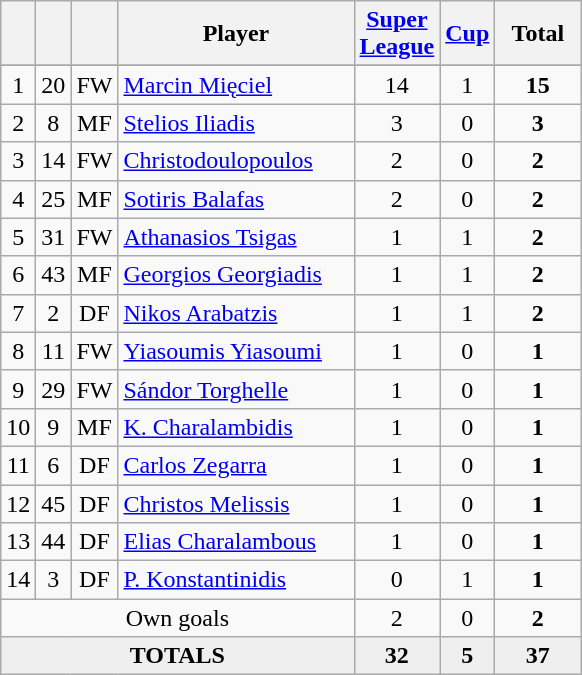<table class="wikitable sortable" style="text-align:center">
<tr>
<th width=5></th>
<th width=5></th>
<th width=5></th>
<th width=150>Player</th>
<th width=30><a href='#'>Super League</a></th>
<th width=3><a href='#'>Cup</a></th>
<th width=50>Total</th>
</tr>
<tr>
</tr>
<tr>
<td>1</td>
<td>20</td>
<td>FW</td>
<td align=left> <a href='#'>Marcin Mięciel</a></td>
<td>14</td>
<td>1</td>
<td><strong>15</strong></td>
</tr>
<tr>
<td>2</td>
<td>8</td>
<td>MF</td>
<td align=left> <a href='#'>Stelios Iliadis</a></td>
<td>3</td>
<td>0</td>
<td><strong>3</strong></td>
</tr>
<tr>
<td>3</td>
<td>14</td>
<td>FW</td>
<td align=left> <a href='#'>Christodoulopoulos</a></td>
<td>2</td>
<td>0</td>
<td><strong>2</strong></td>
</tr>
<tr>
<td>4</td>
<td>25</td>
<td>MF</td>
<td align=left> <a href='#'>Sotiris Balafas</a></td>
<td>2</td>
<td>0</td>
<td><strong>2</strong></td>
</tr>
<tr>
<td>5</td>
<td>31</td>
<td>FW</td>
<td align=left> <a href='#'>Athanasios Tsigas</a></td>
<td>1</td>
<td>1</td>
<td><strong>2</strong></td>
</tr>
<tr>
<td>6</td>
<td>43</td>
<td>MF</td>
<td align=left> <a href='#'>Georgios Georgiadis</a></td>
<td>1</td>
<td>1</td>
<td><strong>2</strong></td>
</tr>
<tr>
<td>7</td>
<td>2</td>
<td>DF</td>
<td align=left> <a href='#'>Nikos Arabatzis</a></td>
<td>1</td>
<td>1</td>
<td><strong>2</strong></td>
</tr>
<tr>
<td>8</td>
<td>11</td>
<td>FW</td>
<td align=left> <a href='#'>Yiasoumis Yiasoumi</a></td>
<td>1</td>
<td>0</td>
<td><strong>1</strong></td>
</tr>
<tr>
<td>9</td>
<td>29</td>
<td>FW</td>
<td align=left> <a href='#'>Sándor Torghelle</a></td>
<td>1</td>
<td>0</td>
<td><strong>1</strong></td>
</tr>
<tr>
<td>10</td>
<td>9</td>
<td>MF</td>
<td align=left> <a href='#'>K. Charalambidis</a></td>
<td>1</td>
<td>0</td>
<td><strong>1</strong></td>
</tr>
<tr>
<td>11</td>
<td>6</td>
<td>DF</td>
<td align=left> <a href='#'>Carlos Zegarra</a></td>
<td>1</td>
<td>0</td>
<td><strong>1</strong></td>
</tr>
<tr>
<td>12</td>
<td>45</td>
<td>DF</td>
<td align=left> <a href='#'>Christos Melissis</a></td>
<td>1</td>
<td>0</td>
<td><strong>1</strong></td>
</tr>
<tr>
<td>13</td>
<td>44</td>
<td>DF</td>
<td align=left> <a href='#'>Elias Charalambous</a></td>
<td>1</td>
<td>0</td>
<td><strong>1</strong></td>
</tr>
<tr>
<td>14</td>
<td>3</td>
<td>DF</td>
<td align=left> <a href='#'>P. Konstantinidis</a></td>
<td>0</td>
<td>1</td>
<td><strong>1</strong></td>
</tr>
<tr>
<td colspan="4">Own goals</td>
<td>2</td>
<td>0</td>
<td><strong>2</strong></td>
</tr>
<tr bgcolor="#EFEFEF">
<td colspan=4><strong>TOTALS</strong></td>
<td><strong>32</strong></td>
<td><strong>5</strong></td>
<td><strong>37</strong></td>
</tr>
</table>
